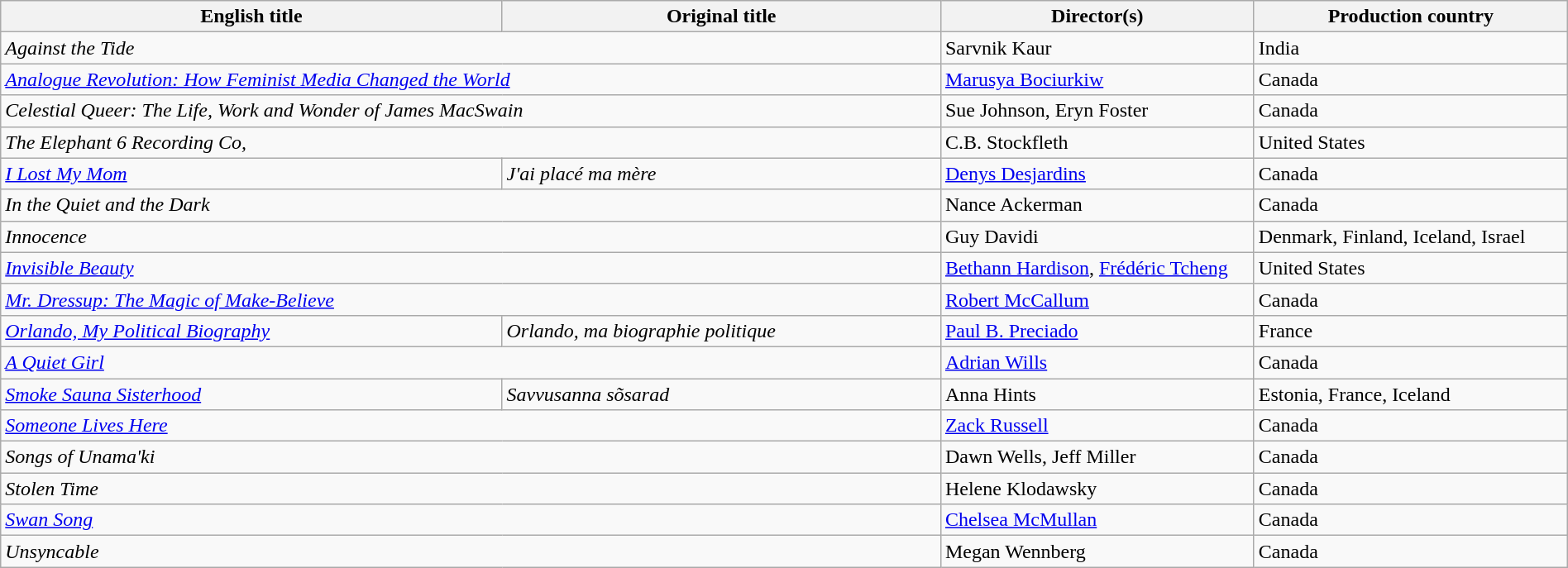<table class="wikitable" width=100%>
<tr>
<th scope="col" width="32%">English title</th>
<th scope="col" width="28%">Original title</th>
<th scope="col" width="20%">Director(s)</th>
<th scope="col" width="20%">Production country</th>
</tr>
<tr>
<td colspan=2><em>Against the Tide</em></td>
<td>Sarvnik Kaur</td>
<td>India</td>
</tr>
<tr>
<td colspan=2><em><a href='#'>Analogue Revolution: How Feminist Media Changed the World</a></em></td>
<td><a href='#'>Marusya Bociurkiw</a></td>
<td>Canada</td>
</tr>
<tr>
<td colspan=2><em>Celestial Queer: The Life, Work and Wonder of James MacSwain</em></td>
<td>Sue Johnson, Eryn Foster</td>
<td>Canada</td>
</tr>
<tr>
<td colspan=2><em>The Elephant 6 Recording Co,</em></td>
<td>C.B. Stockfleth</td>
<td>United States</td>
</tr>
<tr>
<td><em><a href='#'>I Lost My Mom</a></em></td>
<td><em>J'ai placé ma mère</em></td>
<td><a href='#'>Denys Desjardins</a></td>
<td>Canada</td>
</tr>
<tr>
<td colspan=2><em>In the Quiet and the Dark</em></td>
<td>Nance Ackerman</td>
<td>Canada</td>
</tr>
<tr>
<td colspan=2><em>Innocence</em></td>
<td>Guy Davidi</td>
<td>Denmark, Finland, Iceland, Israel</td>
</tr>
<tr>
<td colspan=2><em><a href='#'>Invisible Beauty</a></em></td>
<td><a href='#'>Bethann Hardison</a>, <a href='#'>Frédéric Tcheng</a></td>
<td>United States</td>
</tr>
<tr>
<td colspan=2><em><a href='#'>Mr. Dressup: The Magic of Make-Believe</a></em></td>
<td><a href='#'>Robert McCallum</a></td>
<td>Canada</td>
</tr>
<tr>
<td><em><a href='#'>Orlando, My Political Biography</a></em></td>
<td><em>Orlando, ma biographie politique</em></td>
<td><a href='#'>Paul B. Preciado</a></td>
<td>France</td>
</tr>
<tr>
<td colspan=2><em><a href='#'>A Quiet Girl</a></em></td>
<td><a href='#'>Adrian Wills</a></td>
<td>Canada</td>
</tr>
<tr>
<td><em><a href='#'>Smoke Sauna Sisterhood</a></em></td>
<td><em>Savvusanna sõsarad</em></td>
<td>Anna Hints</td>
<td>Estonia, France, Iceland</td>
</tr>
<tr>
<td colspan=2><em><a href='#'>Someone Lives Here</a></em></td>
<td><a href='#'>Zack Russell</a></td>
<td>Canada</td>
</tr>
<tr>
<td colspan=2><em>Songs of Unama'ki</em></td>
<td>Dawn Wells, Jeff Miller</td>
<td>Canada</td>
</tr>
<tr>
<td colspan=2><em>Stolen Time</em></td>
<td>Helene Klodawsky</td>
<td>Canada</td>
</tr>
<tr>
<td colspan=2><em><a href='#'>Swan Song</a></em></td>
<td><a href='#'>Chelsea McMullan</a></td>
<td>Canada</td>
</tr>
<tr>
<td colspan=2><em>Unsyncable</em></td>
<td>Megan Wennberg</td>
<td>Canada</td>
</tr>
</table>
